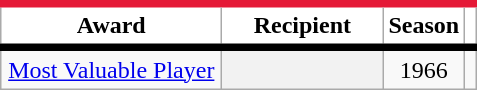<table class="wikitable sortable plainrowheaders" style="text-align:center">
<tr>
<th scope="col" style="background-color:#ffffff; border-top:#E51937 5px solid; border-bottom:#000000 5px solid" width="140px">Award</th>
<th scope="col" style="background-color:#ffffff; border-top:#E51937 5px solid; border-bottom:#000000 5px solid" width="100px">Recipient</th>
<th scope="col" style="background-color:#ffffff; border-top:#E51937 5px solid; border-bottom:#000000 5px solid">Season</th>
<th class="unsortable" scope="col" style="background-color:#ffffff; border-top:#E51937 5px solid; border-bottom:#000000 5px solid"></th>
</tr>
<tr>
<td><a href='#'>Most Valuable Player</a></td>
<th scope="row" style="text-align:center"></th>
<td>1966</td>
<td></td>
</tr>
</table>
